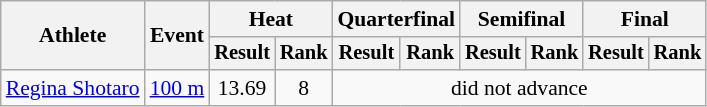<table class=wikitable style="font-size:90%">
<tr>
<th rowspan="2">Athlete</th>
<th rowspan="2">Event</th>
<th colspan="2">Heat</th>
<th colspan="2">Quarterfinal</th>
<th colspan="2">Semifinal</th>
<th colspan="2">Final</th>
</tr>
<tr style="font-size:95%">
<th>Result</th>
<th>Rank</th>
<th>Result</th>
<th>Rank</th>
<th>Result</th>
<th>Rank</th>
<th>Result</th>
<th>Rank</th>
</tr>
<tr align=center>
<td align=left><a href='#'>Regina Shotaro</a></td>
<td align=left><a href='#'>100 m</a></td>
<td>13.69</td>
<td>8</td>
<td colspan=6>did not advance</td>
</tr>
</table>
